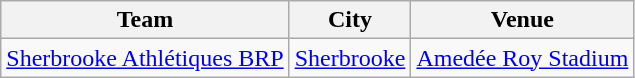<table class="wikitable" border="1">
<tr>
<th>Team</th>
<th>City</th>
<th>Venue</th>
</tr>
<tr>
<td><a href='#'>Sherbrooke Athlétiques BRP</a></td>
<td><a href='#'>Sherbrooke</a></td>
<td><a href='#'>Amedée Roy Stadium</a></td>
</tr>
</table>
